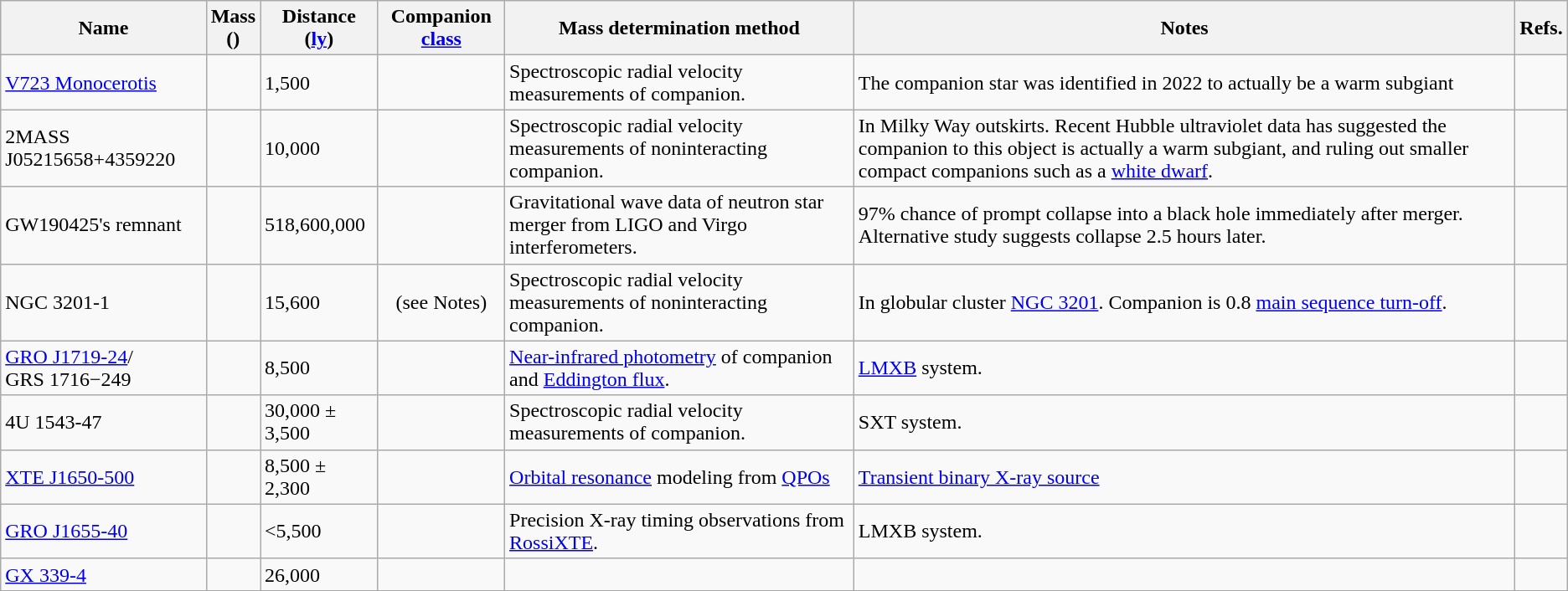<table class="wikitable sortable sticky-header">
<tr>
<th scope="col" class="unsortable">Name</th>
<th scope="col">Mass<br>()</th>
<th scope="col">Distance<br>(<a href='#'>ly</a>)</th>
<th scope="col">Companion <a href='#'>class</a></th>
<th scope="col" class="unsortable">Mass determination method</th>
<th scope="col" class="unsortable">Notes</th>
<th scope="col" class="unsortable">Refs.</th>
</tr>
<tr>
<td><a href='#'>V723 Monocerotis</a></td>
<td></td>
<td>1,500</td>
<td></td>
<td>Spectroscopic radial velocity measurements of companion.</td>
<td>The companion star was identified in 2022 to actually be a warm subgiant</td>
<td></td>
</tr>
<tr>
<td>2MASS J05215658+4359220</td>
<td></td>
<td>10,000</td>
<td></td>
<td>Spectroscopic radial velocity measurements of noninteracting companion.</td>
<td>In Milky Way outskirts. Recent Hubble ultraviolet data has suggested the companion to this object is actually a warm subgiant, and ruling out smaller compact companions such as a <a href='#'>white dwarf</a>.</td>
<td></td>
</tr>
<tr>
<td>GW190425's remnant</td>
<td></td>
<td>518,600,000</td>
<td style="text-align: center;"></td>
<td>Gravitational wave data of neutron star merger from LIGO and Virgo interferometers.</td>
<td>97% chance of prompt collapse into a black hole immediately after merger. Alternative study suggests collapse 2.5 hours later.</td>
<td></td>
</tr>
<tr>
<td>NGC 3201-1</td>
<td></td>
<td>15,600</td>
<td style="text-align: center;">(see Notes)</td>
<td>Spectroscopic radial velocity measurements of noninteracting companion.</td>
<td>In globular cluster <a href='#'>NGC 3201</a>. Companion is 0.8 <a href='#'>main sequence turn-off</a>.</td>
<td></td>
</tr>
<tr>
<td><a href='#'>GRO J1719-24</a>/<br>GRS 1716−249</td>
<td></td>
<td>8,500</td>
<td></td>
<td><a href='#'>Near-infrared photometry</a> of companion and <a href='#'>Eddington flux</a>.</td>
<td><a href='#'>LMXB</a> system.</td>
<td></td>
</tr>
<tr>
<td>4U 1543-47</td>
<td></td>
<td>30,000 ± 3,500</td>
<td></td>
<td>Spectroscopic radial velocity measurements of companion.</td>
<td>SXT system.</td>
<td></td>
</tr>
<tr>
<td><a href='#'>XTE J1650-500</a></td>
<td></td>
<td>8,500 ± 2,300</td>
<td></td>
<td><a href='#'>Orbital resonance</a> modeling from <a href='#'>QPOs</a></td>
<td><a href='#'>Transient binary X-ray source</a></td>
<td></td>
</tr>
<tr>
<td><a href='#'>GRO J1655-40</a></td>
<td></td>
<td><5,500</td>
<td></td>
<td>Precision X-ray timing observations from <a href='#'>RossiXTE</a>.</td>
<td>LMXB system.</td>
<td></td>
</tr>
<tr>
<td><a href='#'>GX 339-4</a></td>
<td></td>
<td>26,000</td>
<td style="text-align: center;"></td>
<td></td>
<td></td>
<td></td>
</tr>
<tr>
</tr>
</table>
